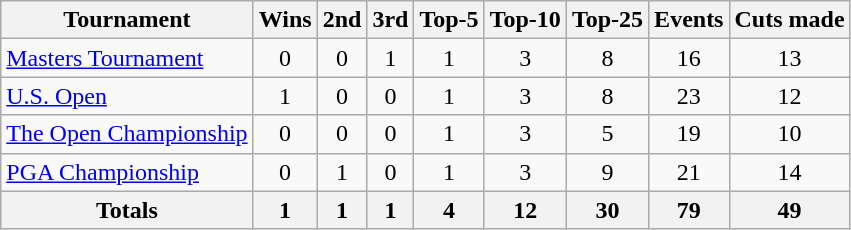<table class=wikitable style=text-align:center>
<tr>
<th>Tournament</th>
<th>Wins</th>
<th>2nd</th>
<th>3rd</th>
<th>Top-5</th>
<th>Top-10</th>
<th>Top-25</th>
<th>Events</th>
<th>Cuts made</th>
</tr>
<tr>
<td align=left><a href='#'>Masters Tournament</a></td>
<td>0</td>
<td>0</td>
<td>1</td>
<td>1</td>
<td>3</td>
<td>8</td>
<td>16</td>
<td>13</td>
</tr>
<tr>
<td align=left><a href='#'>U.S. Open</a></td>
<td>1</td>
<td>0</td>
<td>0</td>
<td>1</td>
<td>3</td>
<td>8</td>
<td>23</td>
<td>12</td>
</tr>
<tr>
<td align=left><a href='#'>The Open Championship</a></td>
<td>0</td>
<td>0</td>
<td>0</td>
<td>1</td>
<td>3</td>
<td>5</td>
<td>19</td>
<td>10</td>
</tr>
<tr>
<td align=left><a href='#'>PGA Championship</a></td>
<td>0</td>
<td>1</td>
<td>0</td>
<td>1</td>
<td>3</td>
<td>9</td>
<td>21</td>
<td>14</td>
</tr>
<tr>
<th>Totals</th>
<th>1</th>
<th>1</th>
<th>1</th>
<th>4</th>
<th>12</th>
<th>30</th>
<th>79</th>
<th>49</th>
</tr>
</table>
